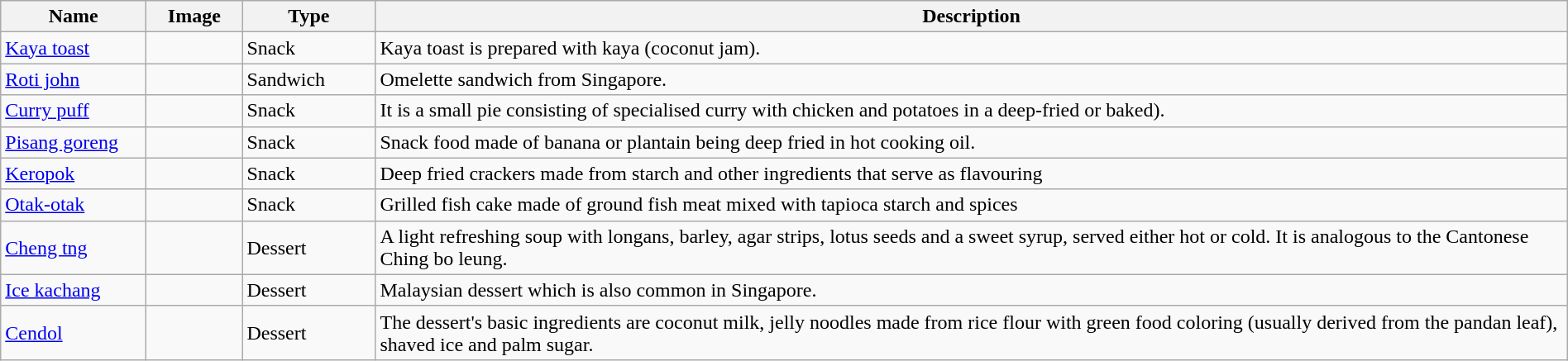<table class="wikitable sortable" width="100%">
<tr>
<th style="width:110px;">Name</th>
<th style="width:70px;">Image</th>
<th style="width:100px;">Type</th>
<th>Description</th>
</tr>
<tr>
<td><a href='#'>Kaya toast</a></td>
<td></td>
<td>Snack</td>
<td>Kaya toast is prepared with kaya (coconut jam).</td>
</tr>
<tr>
<td><a href='#'>Roti john</a></td>
<td></td>
<td>Sandwich</td>
<td>Omelette sandwich from Singapore.</td>
</tr>
<tr>
<td><a href='#'>Curry puff</a></td>
<td></td>
<td>Snack</td>
<td>It is a small pie consisting of specialised curry with chicken and potatoes in a deep-fried or baked).</td>
</tr>
<tr>
<td><a href='#'>Pisang goreng</a></td>
<td></td>
<td>Snack</td>
<td>Snack food made of banana or plantain being deep fried in hot cooking oil.</td>
</tr>
<tr>
<td><a href='#'>Keropok</a></td>
<td></td>
<td>Snack</td>
<td>Deep fried crackers made from starch and other ingredients that serve as flavouring</td>
</tr>
<tr>
<td><a href='#'>Otak-otak</a></td>
<td></td>
<td>Snack</td>
<td>Grilled fish cake made of ground fish meat mixed with tapioca starch and spices</td>
</tr>
<tr>
<td><a href='#'>Cheng tng</a></td>
<td></td>
<td>Dessert</td>
<td>A light refreshing soup with longans, barley, agar strips, lotus seeds and a sweet syrup, served either hot or cold. It is analogous to the Cantonese Ching bo leung.</td>
</tr>
<tr>
<td><a href='#'>Ice kachang</a></td>
<td></td>
<td>Dessert</td>
<td>Malaysian dessert which is also common in Singapore.</td>
</tr>
<tr>
<td><a href='#'>Cendol</a></td>
<td></td>
<td>Dessert</td>
<td>The dessert's basic ingredients are coconut milk, jelly noodles made from rice flour with green food coloring (usually derived from the pandan leaf), shaved ice and palm sugar.</td>
</tr>
</table>
